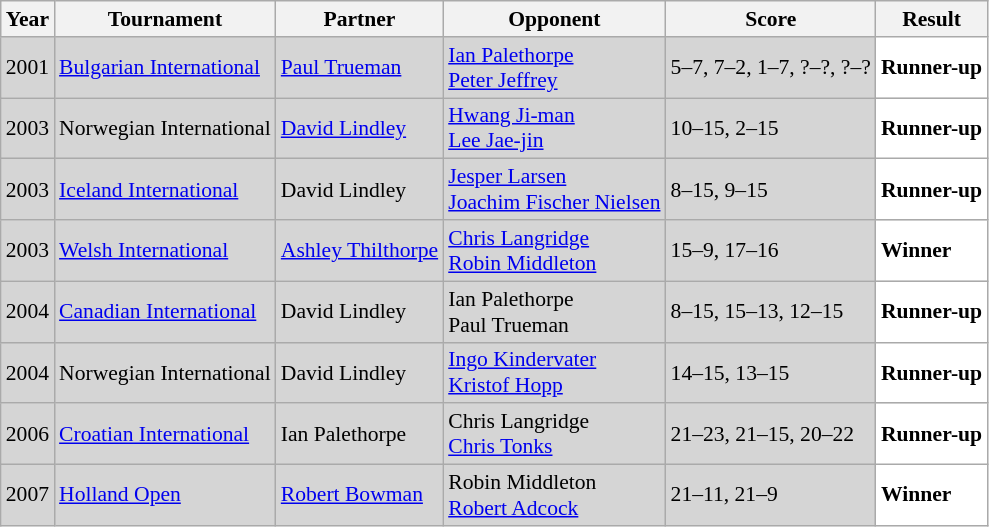<table class="sortable wikitable" style="font-size: 90%;">
<tr>
<th>Year</th>
<th>Tournament</th>
<th>Partner</th>
<th>Opponent</th>
<th>Score</th>
<th>Result</th>
</tr>
<tr style="background:#D5D5D5">
<td align="center">2001</td>
<td align="left"><a href='#'>Bulgarian International</a></td>
<td align="left"> <a href='#'>Paul Trueman</a></td>
<td align="left"> <a href='#'>Ian Palethorpe</a><br> <a href='#'>Peter Jeffrey</a></td>
<td align="left">5–7, 7–2, 1–7, ?–?, ?–?</td>
<td style="text-align:left; background:white"> <strong>Runner-up</strong></td>
</tr>
<tr style="background:#D5D5D5">
<td align="center">2003</td>
<td align="left">Norwegian International</td>
<td align="left"> <a href='#'>David Lindley</a></td>
<td align="left"> <a href='#'>Hwang Ji-man</a><br> <a href='#'>Lee Jae-jin</a></td>
<td align="left">10–15, 2–15</td>
<td style="text-align:left; background:white"> <strong>Runner-up</strong></td>
</tr>
<tr style="background:#D5D5D5">
<td align="center">2003</td>
<td align="left"><a href='#'>Iceland International</a></td>
<td align="left"> David Lindley</td>
<td align="left"> <a href='#'>Jesper Larsen</a><br> <a href='#'>Joachim Fischer Nielsen</a></td>
<td align="left">8–15, 9–15</td>
<td style="text-align:left; background:white"> <strong>Runner-up</strong></td>
</tr>
<tr style="background:#D5D5D5">
<td align="center">2003</td>
<td align="left"><a href='#'>Welsh International</a></td>
<td align="left"> <a href='#'>Ashley Thilthorpe</a></td>
<td align="left"> <a href='#'>Chris Langridge</a><br> <a href='#'>Robin Middleton</a></td>
<td align="left">15–9, 17–16</td>
<td style="text-align:left; background:white"> <strong>Winner</strong></td>
</tr>
<tr style="background:#D5D5D5">
<td align="center">2004</td>
<td align="left"><a href='#'>Canadian International</a></td>
<td align="left"> David Lindley</td>
<td align="left"> Ian Palethorpe<br> Paul Trueman</td>
<td align="left">8–15, 15–13, 12–15</td>
<td style="text-align:left; background:white"> <strong>Runner-up</strong></td>
</tr>
<tr style="background:#D5D5D5">
<td align="center">2004</td>
<td align="left">Norwegian International</td>
<td align="left"> David Lindley</td>
<td align="left"> <a href='#'>Ingo Kindervater</a><br> <a href='#'>Kristof Hopp</a></td>
<td align="left">14–15, 13–15</td>
<td style="text-align:left; background:white"> <strong>Runner-up</strong></td>
</tr>
<tr style="background:#D5D5D5">
<td align="center">2006</td>
<td align="left"><a href='#'>Croatian International</a></td>
<td align="left"> Ian Palethorpe</td>
<td align="left"> Chris Langridge<br> <a href='#'>Chris Tonks</a></td>
<td align="left">21–23, 21–15, 20–22</td>
<td style="text-align:left; background:white"> <strong>Runner-up</strong></td>
</tr>
<tr style="background:#D5D5D5">
<td align="center">2007</td>
<td align="left"><a href='#'>Holland Open</a></td>
<td align="left"> <a href='#'>Robert Bowman</a></td>
<td align="left"> Robin Middleton<br> <a href='#'>Robert Adcock</a></td>
<td align="left">21–11, 21–9</td>
<td style="text-align:left; background:white"> <strong>Winner</strong></td>
</tr>
</table>
